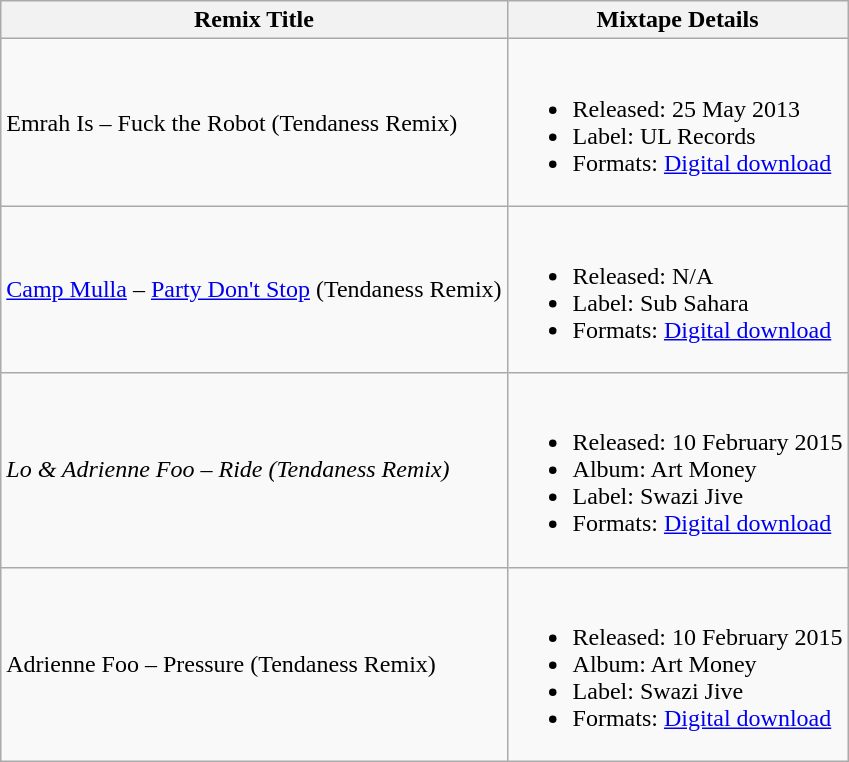<table class="wikitable">
<tr>
<th>Remix Title</th>
<th>Mixtape Details</th>
</tr>
<tr>
<td>Emrah Is – Fuck the Robot (Tendaness Remix)</td>
<td><br><ul><li>Released: 25 May 2013</li><li>Label: UL Records</li><li>Formats: <a href='#'>Digital download</a></li></ul></td>
</tr>
<tr>
<td><a href='#'>Camp Mulla</a> – <a href='#'>Party Don't Stop</a> (Tendaness Remix)</td>
<td><br><ul><li>Released: N/A</li><li>Label: Sub Sahara</li><li>Formats: <a href='#'>Digital download</a></li></ul></td>
</tr>
<tr>
<td><em>Lo & Adrienne Foo – Ride (Tendaness Remix)</em></td>
<td><br><ul><li>Released: 10 February 2015</li><li>Album: Art Money</li><li>Label: Swazi Jive</li><li>Formats: <a href='#'>Digital download</a></li></ul></td>
</tr>
<tr>
<td>Adrienne Foo – Pressure (Tendaness Remix)</td>
<td><br><ul><li>Released: 10 February 2015</li><li>Album: Art Money</li><li>Label: Swazi Jive</li><li>Formats: <a href='#'>Digital download</a></li></ul></td>
</tr>
</table>
